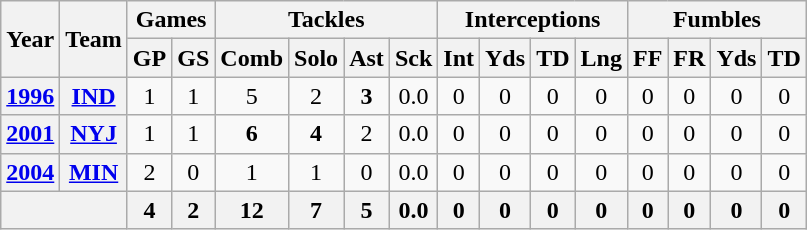<table class="wikitable" style="text-align:center">
<tr>
<th rowspan="2">Year</th>
<th rowspan="2">Team</th>
<th colspan="2">Games</th>
<th colspan="4">Tackles</th>
<th colspan="4">Interceptions</th>
<th colspan="4">Fumbles</th>
</tr>
<tr>
<th>GP</th>
<th>GS</th>
<th>Comb</th>
<th>Solo</th>
<th>Ast</th>
<th>Sck</th>
<th>Int</th>
<th>Yds</th>
<th>TD</th>
<th>Lng</th>
<th>FF</th>
<th>FR</th>
<th>Yds</th>
<th>TD</th>
</tr>
<tr>
<th><a href='#'>1996</a></th>
<th><a href='#'>IND</a></th>
<td>1</td>
<td>1</td>
<td>5</td>
<td>2</td>
<td><strong>3</strong></td>
<td>0.0</td>
<td>0</td>
<td>0</td>
<td>0</td>
<td>0</td>
<td>0</td>
<td>0</td>
<td>0</td>
<td>0</td>
</tr>
<tr>
<th><a href='#'>2001</a></th>
<th><a href='#'>NYJ</a></th>
<td>1</td>
<td>1</td>
<td><strong>6</strong></td>
<td><strong>4</strong></td>
<td>2</td>
<td>0.0</td>
<td>0</td>
<td>0</td>
<td>0</td>
<td>0</td>
<td>0</td>
<td>0</td>
<td>0</td>
<td>0</td>
</tr>
<tr>
<th><a href='#'>2004</a></th>
<th><a href='#'>MIN</a></th>
<td>2</td>
<td>0</td>
<td>1</td>
<td>1</td>
<td>0</td>
<td>0.0</td>
<td>0</td>
<td>0</td>
<td>0</td>
<td>0</td>
<td>0</td>
<td>0</td>
<td>0</td>
<td>0</td>
</tr>
<tr>
<th colspan="2"></th>
<th>4</th>
<th>2</th>
<th>12</th>
<th>7</th>
<th>5</th>
<th>0.0</th>
<th>0</th>
<th>0</th>
<th>0</th>
<th>0</th>
<th>0</th>
<th>0</th>
<th>0</th>
<th>0</th>
</tr>
</table>
